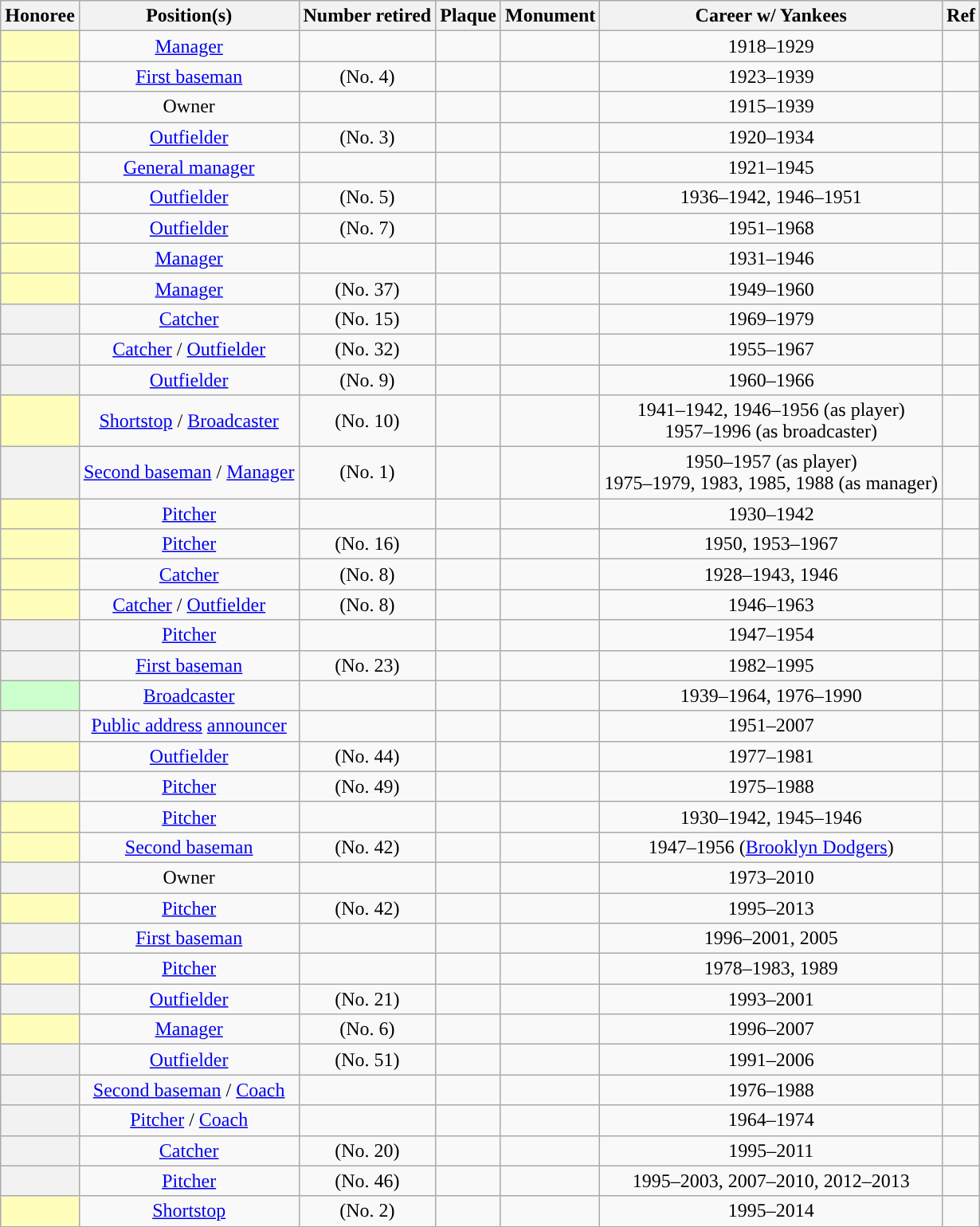<table class="wikitable sortable plainrowheaders" style="text-align:center">
<tr>
<th scope="col">Honoree</th>
<th scope="col">Position(s)</th>
<th scope="col">Number retired</th>
<th scope="col">Plaque</th>
<th scope="col">Monument</th>
<th>Career w/ Yankees</th>
<th scope="col" class="unsortable">Ref</th>
</tr>
<tr>
<th scope="row" style="background:#ffb; text-align:center"></th>
<td><a href='#'>Manager</a></td>
<td></td>
<td></td>
<td></td>
<td>1918–1929</td>
<td></td>
</tr>
<tr>
<th scope="row" style="background:#ffb; text-align:center"></th>
<td><a href='#'>First baseman</a></td>
<td> (No. 4)</td>
<td></td>
<td></td>
<td>1923–1939</td>
<td></td>
</tr>
<tr>
<th scope="row" style="background:#ffb; text-align:center"></th>
<td>Owner</td>
<td></td>
<td></td>
<td></td>
<td>1915–1939</td>
<td></td>
</tr>
<tr>
<th scope="row" style="background:#ffb; text-align:center"></th>
<td><a href='#'>Outfielder</a></td>
<td> (No. 3)</td>
<td></td>
<td></td>
<td>1920–1934</td>
<td></td>
</tr>
<tr>
<th scope="row" style="background:#ffb; text-align:center"></th>
<td><a href='#'>General manager</a></td>
<td></td>
<td></td>
<td></td>
<td>1921–1945</td>
<td></td>
</tr>
<tr>
<th scope="row" style="background:#ffb; text-align:center"></th>
<td><a href='#'>Outfielder</a></td>
<td> (No. 5)</td>
<td></td>
<td></td>
<td>1936–1942, 1946–1951</td>
<td></td>
</tr>
<tr>
<th scope="row" style="background:#ffb; text-align:center"></th>
<td><a href='#'>Outfielder</a></td>
<td> (No. 7)</td>
<td></td>
<td></td>
<td>1951–1968</td>
<td></td>
</tr>
<tr>
<th scope="row" style="background:#ffb; text-align:center"></th>
<td><a href='#'>Manager</a></td>
<td></td>
<td></td>
<td></td>
<td>1931–1946</td>
<td></td>
</tr>
<tr>
<th scope="row" style="background:#ffb; text-align:center"></th>
<td><a href='#'>Manager</a></td>
<td> (No. 37)</td>
<td></td>
<td></td>
<td>1949–1960</td>
<td></td>
</tr>
<tr>
<th scope="row" style="text-align:center"></th>
<td><a href='#'>Catcher</a></td>
<td> (No. 15)</td>
<td></td>
<td></td>
<td>1969–1979</td>
<td></td>
</tr>
<tr>
<th scope="row" style="text-align:center"></th>
<td><a href='#'>Catcher</a> / <a href='#'>Outfielder</a></td>
<td> (No. 32)</td>
<td></td>
<td></td>
<td>1955–1967</td>
<td></td>
</tr>
<tr>
<th scope="row" style="text-align:center"></th>
<td><a href='#'>Outfielder</a></td>
<td> (No. 9)</td>
<td></td>
<td></td>
<td>1960–1966</td>
<td></td>
</tr>
<tr>
<th scope="row" style="background:#ffb; text-align:center"></th>
<td><a href='#'>Shortstop</a> / <a href='#'>Broadcaster</a></td>
<td> (No. 10)</td>
<td></td>
<td></td>
<td>1941–1942, 1946–1956 (as player)<br>1957–1996 (as broadcaster)</td>
<td></td>
</tr>
<tr>
<th scope="row" style="text-align:center"></th>
<td><a href='#'>Second baseman</a> / <a href='#'>Manager</a></td>
<td> (No. 1)</td>
<td></td>
<td></td>
<td>1950–1957 (as player)<br>1975–1979, 1983, 1985, 1988 (as manager)</td>
<td></td>
</tr>
<tr>
<th scope="row" style="background:#ffb; text-align:center"></th>
<td><a href='#'>Pitcher</a></td>
<td></td>
<td></td>
<td></td>
<td>1930–1942</td>
<td></td>
</tr>
<tr>
<th scope="row" style="background:#ffb; text-align:center"></th>
<td><a href='#'>Pitcher</a></td>
<td> (No. 16)</td>
<td></td>
<td></td>
<td>1950, 1953–1967</td>
<td></td>
</tr>
<tr>
<th scope="row" style="background:#ffb; text-align:center"></th>
<td><a href='#'>Catcher</a></td>
<td> (No. 8)</td>
<td></td>
<td></td>
<td>1928–1943, 1946</td>
<td></td>
</tr>
<tr>
<th scope="row" style="background:#ffb; text-align:center"></th>
<td><a href='#'>Catcher</a> / <a href='#'>Outfielder</a></td>
<td> (No. 8)</td>
<td></td>
<td></td>
<td>1946–1963</td>
<td></td>
</tr>
<tr>
<th scope="row" style="text-align:center"></th>
<td><a href='#'>Pitcher</a></td>
<td></td>
<td></td>
<td></td>
<td>1947–1954</td>
<td></td>
</tr>
<tr>
<th scope="row" style="text-align:center"></th>
<td><a href='#'>First baseman</a></td>
<td> (No. 23)</td>
<td></td>
<td></td>
<td>1982–1995</td>
<td></td>
</tr>
<tr>
<th scope="row" style="background:#cfc; text-align:center;"></th>
<td><a href='#'>Broadcaster</a></td>
<td></td>
<td></td>
<td></td>
<td>1939–1964, 1976–1990</td>
<td></td>
</tr>
<tr>
<th scope="row" style="text-align:center"></th>
<td><a href='#'>Public address</a> <a href='#'>announcer</a></td>
<td></td>
<td></td>
<td></td>
<td>1951–2007</td>
<td></td>
</tr>
<tr>
<th scope="row" style="background:#ffb; text-align:center"></th>
<td><a href='#'>Outfielder</a></td>
<td> (No. 44)</td>
<td></td>
<td></td>
<td>1977–1981</td>
<td></td>
</tr>
<tr>
<th scope="row" style="text-align:center"></th>
<td><a href='#'>Pitcher</a></td>
<td> (No. 49)</td>
<td></td>
<td></td>
<td>1975–1988</td>
<td></td>
</tr>
<tr>
<th scope="row" style="background:#ffb; text-align:center"></th>
<td><a href='#'>Pitcher</a></td>
<td></td>
<td></td>
<td></td>
<td>1930–1942, 1945–1946</td>
<td></td>
</tr>
<tr>
<th scope="row" style="background:#ffb; text-align:center"></th>
<td><a href='#'>Second baseman</a></td>
<td> (No. 42)</td>
<td></td>
<td></td>
<td>1947–1956 (<a href='#'>Brooklyn Dodgers</a>)</td>
<td></td>
</tr>
<tr>
<th scope="row" style="text-align:center"></th>
<td>Owner</td>
<td></td>
<td></td>
<td></td>
<td>1973–2010</td>
<td></td>
</tr>
<tr>
<th scope="row" style="background:#ffb; text-align:center"></th>
<td><a href='#'>Pitcher</a></td>
<td> (No. 42)</td>
<td></td>
<td></td>
<td>1995–2013</td>
<td></td>
</tr>
<tr>
<th scope="row" style="text-align:center"></th>
<td><a href='#'>First baseman</a></td>
<td></td>
<td></td>
<td></td>
<td>1996–2001, 2005</td>
<td></td>
</tr>
<tr>
<th scope="row" style="background:#ffb; text-align:center"></th>
<td><a href='#'>Pitcher</a></td>
<td></td>
<td></td>
<td></td>
<td>1978–1983, 1989</td>
<td></td>
</tr>
<tr>
<th scope="row" style="text-align:center"></th>
<td><a href='#'>Outfielder</a></td>
<td> (No. 21)</td>
<td></td>
<td></td>
<td>1993–2001</td>
<td></td>
</tr>
<tr>
<th scope="row" style="background:#ffb; text-align:center"></th>
<td><a href='#'>Manager</a></td>
<td> (No. 6)</td>
<td></td>
<td></td>
<td>1996–2007</td>
<td></td>
</tr>
<tr>
<th scope="row" style="text-align:center"></th>
<td><a href='#'>Outfielder</a></td>
<td> (No. 51)</td>
<td></td>
<td></td>
<td>1991–2006</td>
<td></td>
</tr>
<tr>
<th scope="row" style="text-align:center"></th>
<td><a href='#'>Second baseman</a> / <a href='#'>Coach</a></td>
<td></td>
<td></td>
<td></td>
<td>1976–1988</td>
<td></td>
</tr>
<tr>
<th scope="row" style="text-align:center"></th>
<td><a href='#'>Pitcher</a> / <a href='#'>Coach</a></td>
<td></td>
<td></td>
<td></td>
<td>1964–1974</td>
<td></td>
</tr>
<tr>
<th scope="row" style="text-align:center"></th>
<td><a href='#'>Catcher</a></td>
<td> (No. 20)</td>
<td></td>
<td></td>
<td>1995–2011</td>
<td></td>
</tr>
<tr>
<th scope="row" style="text-align:center"></th>
<td><a href='#'>Pitcher</a></td>
<td> (No. 46)</td>
<td></td>
<td></td>
<td>1995–2003, 2007–2010, 2012–2013</td>
<td></td>
</tr>
<tr>
<th scope="row" style="background:#ffb;text-align:center"></th>
<td><a href='#'>Shortstop</a></td>
<td> (No. 2)</td>
<td></td>
<td></td>
<td>1995–2014</td>
<td></td>
</tr>
</table>
